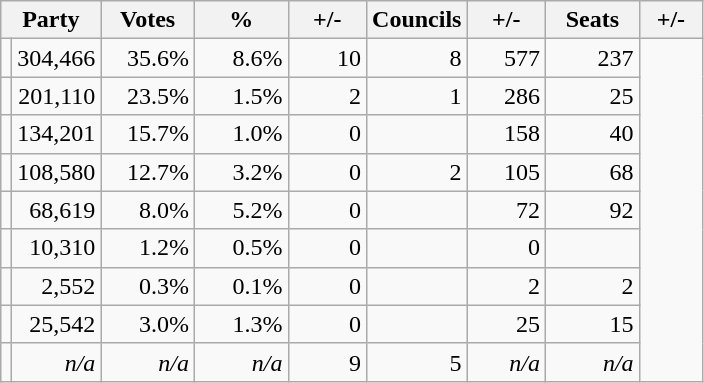<table class="wikitable" style="text-align:right;">
<tr>
<th colspan=2>Party</th>
<th style="width:55px;">Votes</th>
<th style="width:55px;">%</th>
<th style="width:45px;">+/-</th>
<th style="width:55px;">Councils</th>
<th style="width:45px;">+/-</th>
<th style="width:55px;">Seats</th>
<th style="width:35px;">+/-</th>
</tr>
<tr>
<td></td>
<td>304,466</td>
<td>35.6%</td>
<td>8.6%</td>
<td>10</td>
<td>8</td>
<td>577</td>
<td>237</td>
</tr>
<tr>
<td></td>
<td>201,110</td>
<td>23.5%</td>
<td>1.5%</td>
<td>2</td>
<td>1</td>
<td>286</td>
<td>25</td>
</tr>
<tr>
<td></td>
<td>134,201</td>
<td>15.7%</td>
<td>1.0%</td>
<td>0</td>
<td></td>
<td>158</td>
<td>40</td>
</tr>
<tr>
<td></td>
<td>108,580</td>
<td>12.7%</td>
<td>3.2%</td>
<td>0</td>
<td>2</td>
<td>105</td>
<td>68</td>
</tr>
<tr>
<td></td>
<td>68,619</td>
<td>8.0%</td>
<td>5.2%</td>
<td>0</td>
<td></td>
<td>72</td>
<td>92</td>
</tr>
<tr>
<td></td>
<td>10,310</td>
<td>1.2%</td>
<td>0.5%</td>
<td>0</td>
<td></td>
<td>0</td>
<td></td>
</tr>
<tr>
<td></td>
<td>2,552</td>
<td>0.3%</td>
<td>0.1%</td>
<td>0</td>
<td></td>
<td>2</td>
<td>2</td>
</tr>
<tr>
<td></td>
<td>25,542</td>
<td>3.0%</td>
<td>1.3%</td>
<td>0</td>
<td></td>
<td>25</td>
<td>15</td>
</tr>
<tr>
<td></td>
<td><em>n/a</em></td>
<td><em>n/a</em></td>
<td><em>n/a</em></td>
<td>9</td>
<td>5</td>
<td><em>n/a</em></td>
<td><em>n/a</em></td>
</tr>
</table>
